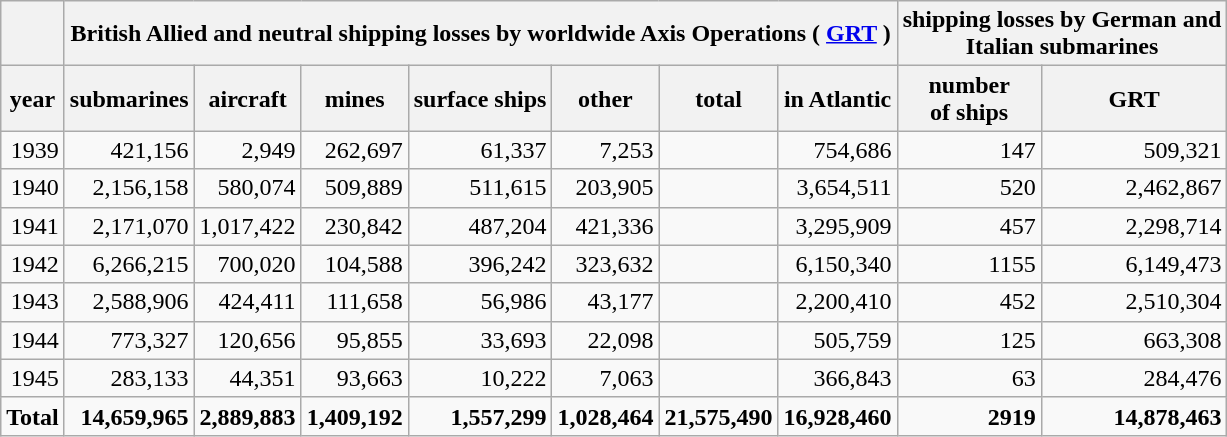<table class="wikitable" style="text-align:right;">
<tr>
<th></th>
<th colspan="7">British Allied and neutral shipping losses by worldwide Axis Operations ( <a href='#'>GRT</a> )</th>
<th colspan="2">shipping losses by German and<br>Italian submarines</th>
</tr>
<tr>
<th>year</th>
<th>submarines</th>
<th>aircraft</th>
<th>mines</th>
<th>surface ships</th>
<th>other</th>
<th>total</th>
<th>in Atlantic</th>
<th>number<br> of ships</th>
<th>GRT</th>
</tr>
<tr>
<td>1939</td>
<td>421,156</td>
<td>2,949</td>
<td>262,697</td>
<td>61,337</td>
<td>7,253</td>
<td><strong></strong></td>
<td>754,686</td>
<td>147</td>
<td>509,321</td>
</tr>
<tr>
<td>1940</td>
<td>2,156,158</td>
<td>580,074</td>
<td>509,889</td>
<td>511,615</td>
<td>203,905</td>
<td><strong></strong></td>
<td>3,654,511</td>
<td>520</td>
<td>2,462,867</td>
</tr>
<tr>
<td>1941</td>
<td>2,171,070</td>
<td>1,017,422</td>
<td>230,842</td>
<td>487,204</td>
<td>421,336</td>
<td><strong></strong></td>
<td>3,295,909</td>
<td>457</td>
<td>2,298,714</td>
</tr>
<tr>
<td>1942</td>
<td>6,266,215</td>
<td>700,020</td>
<td>104,588</td>
<td>396,242</td>
<td>323,632</td>
<td><strong></strong></td>
<td>6,150,340</td>
<td>1155</td>
<td>6,149,473</td>
</tr>
<tr>
<td>1943</td>
<td>2,588,906</td>
<td>424,411</td>
<td>111,658</td>
<td>56,986</td>
<td>43,177</td>
<td><strong></strong></td>
<td>2,200,410</td>
<td>452</td>
<td>2,510,304</td>
</tr>
<tr>
<td>1944</td>
<td>773,327</td>
<td>120,656</td>
<td>95,855</td>
<td>33,693</td>
<td>22,098</td>
<td><strong></strong></td>
<td>505,759</td>
<td>125</td>
<td>663,308</td>
</tr>
<tr>
<td>1945</td>
<td>283,133</td>
<td>44,351</td>
<td>93,663</td>
<td>10,222</td>
<td>7,063</td>
<td><strong></strong></td>
<td>366,843</td>
<td>63</td>
<td>284,476</td>
</tr>
<tr>
<td><strong>Total</strong></td>
<td><strong>14,659,965</strong></td>
<td><strong>2,889,883</strong></td>
<td><strong>1,409,192</strong></td>
<td><strong>1,557,299</strong></td>
<td><strong>1,028,464</strong></td>
<td><strong>21,575,490</strong></td>
<td><strong>16,928,460</strong></td>
<td><strong>2919</strong></td>
<td><strong>14,878,463</strong></td>
</tr>
</table>
